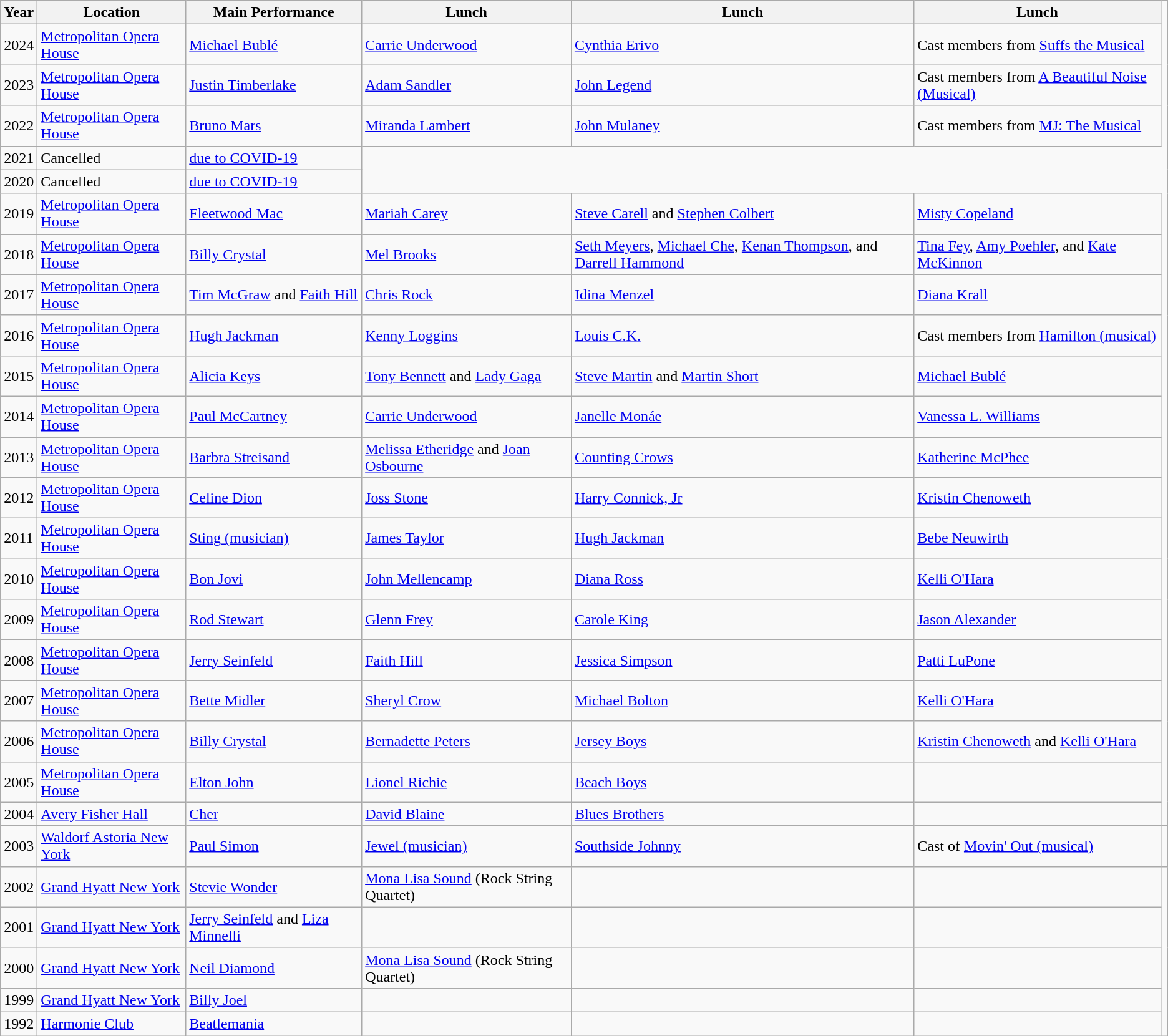<table class="wikitable">
<tr>
<th>Year</th>
<th>Location</th>
<th>Main Performance</th>
<th>Lunch</th>
<th>Lunch</th>
<th>Lunch</th>
</tr>
<tr>
<td>2024</td>
<td><a href='#'>Metropolitan Opera House</a></td>
<td><a href='#'>Michael Bublé</a></td>
<td><a href='#'>Carrie Underwood</a></td>
<td><a href='#'>Cynthia Erivo</a></td>
<td>Cast members from <a href='#'>Suffs the Musical</a><br></td>
</tr>
<tr>
<td>2023</td>
<td><a href='#'>Metropolitan Opera House</a></td>
<td><a href='#'>Justin Timberlake</a></td>
<td><a href='#'>Adam Sandler</a></td>
<td><a href='#'>John Legend</a></td>
<td>Cast members from <a href='#'>A Beautiful Noise (Musical)</a><br></td>
</tr>
<tr>
<td>2022</td>
<td><a href='#'>Metropolitan Opera House</a></td>
<td><a href='#'>Bruno Mars</a></td>
<td><a href='#'>Miranda Lambert</a></td>
<td><a href='#'>John Mulaney</a></td>
<td>Cast members from <a href='#'>MJ: The Musical</a></td>
</tr>
<tr>
<td>2021</td>
<td>Cancelled</td>
<td><a href='#'>due to COVID-19</a></td>
</tr>
<tr>
<td>2020</td>
<td>Cancelled</td>
<td><a href='#'>due to COVID-19</a></td>
</tr>
<tr>
<td>2019</td>
<td><a href='#'>Metropolitan Opera House</a></td>
<td><a href='#'>Fleetwood Mac</a></td>
<td><a href='#'>Mariah Carey</a></td>
<td><a href='#'>Steve Carell</a> and <a href='#'>Stephen Colbert</a></td>
<td><a href='#'>Misty Copeland</a></td>
</tr>
<tr>
<td>2018</td>
<td><a href='#'>Metropolitan Opera House</a></td>
<td><a href='#'>Billy Crystal</a></td>
<td><a href='#'>Mel Brooks</a></td>
<td><a href='#'>Seth Meyers</a>, <a href='#'>Michael Che</a>, <a href='#'>Kenan Thompson</a>, and <a href='#'>Darrell Hammond</a></td>
<td><a href='#'>Tina Fey</a>, <a href='#'>Amy Poehler</a>, and <a href='#'>Kate McKinnon</a></td>
</tr>
<tr>
<td>2017</td>
<td><a href='#'>Metropolitan Opera House</a></td>
<td><a href='#'>Tim McGraw</a> and <a href='#'>Faith Hill</a></td>
<td><a href='#'>Chris Rock</a></td>
<td><a href='#'>Idina Menzel</a></td>
<td><a href='#'>Diana Krall</a></td>
</tr>
<tr>
<td>2016</td>
<td><a href='#'>Metropolitan Opera House</a></td>
<td><a href='#'>Hugh Jackman</a></td>
<td><a href='#'>Kenny Loggins</a></td>
<td><a href='#'>Louis C.K.</a></td>
<td>Cast members from <a href='#'>Hamilton (musical)</a></td>
</tr>
<tr>
<td>2015</td>
<td><a href='#'>Metropolitan Opera House</a></td>
<td><a href='#'>Alicia Keys</a></td>
<td><a href='#'>Tony Bennett</a> and <a href='#'>Lady Gaga</a></td>
<td><a href='#'>Steve Martin</a> and <a href='#'>Martin Short</a></td>
<td><a href='#'>Michael Bublé</a></td>
</tr>
<tr>
<td>2014</td>
<td><a href='#'>Metropolitan Opera House</a></td>
<td><a href='#'>Paul McCartney</a></td>
<td><a href='#'>Carrie Underwood</a></td>
<td><a href='#'>Janelle Monáe</a></td>
<td><a href='#'>Vanessa L. Williams</a></td>
</tr>
<tr>
<td>2013</td>
<td><a href='#'>Metropolitan Opera House</a></td>
<td><a href='#'>Barbra Streisand</a></td>
<td><a href='#'>Melissa Etheridge</a> and <a href='#'>Joan Osbourne</a></td>
<td><a href='#'>Counting Crows</a></td>
<td><a href='#'>Katherine McPhee</a></td>
</tr>
<tr>
<td>2012</td>
<td><a href='#'>Metropolitan Opera House</a></td>
<td><a href='#'>Celine Dion</a></td>
<td><a href='#'>Joss Stone</a></td>
<td><a href='#'>Harry Connick, Jr</a></td>
<td><a href='#'>Kristin Chenoweth</a></td>
</tr>
<tr>
<td>2011</td>
<td><a href='#'>Metropolitan Opera House</a></td>
<td><a href='#'>Sting (musician)</a></td>
<td><a href='#'>James Taylor</a></td>
<td><a href='#'>Hugh Jackman</a></td>
<td><a href='#'>Bebe Neuwirth</a></td>
</tr>
<tr>
<td>2010</td>
<td><a href='#'>Metropolitan Opera House</a></td>
<td><a href='#'>Bon Jovi</a></td>
<td><a href='#'>John Mellencamp</a></td>
<td><a href='#'>Diana Ross</a></td>
<td><a href='#'>Kelli O'Hara</a></td>
</tr>
<tr>
<td>2009</td>
<td><a href='#'>Metropolitan Opera House</a></td>
<td><a href='#'>Rod Stewart</a></td>
<td><a href='#'>Glenn Frey</a></td>
<td><a href='#'>Carole King</a></td>
<td><a href='#'>Jason Alexander</a></td>
</tr>
<tr>
<td>2008</td>
<td><a href='#'>Metropolitan Opera House</a></td>
<td><a href='#'>Jerry Seinfeld</a></td>
<td><a href='#'>Faith Hill</a></td>
<td><a href='#'>Jessica Simpson</a></td>
<td><a href='#'>Patti LuPone</a></td>
</tr>
<tr>
<td>2007</td>
<td><a href='#'>Metropolitan Opera House</a></td>
<td><a href='#'>Bette Midler</a></td>
<td><a href='#'>Sheryl Crow</a></td>
<td><a href='#'>Michael Bolton</a></td>
<td><a href='#'>Kelli O'Hara</a></td>
</tr>
<tr>
<td>2006</td>
<td><a href='#'>Metropolitan Opera House</a></td>
<td><a href='#'>Billy Crystal</a></td>
<td><a href='#'>Bernadette Peters</a></td>
<td><a href='#'>Jersey Boys</a></td>
<td><a href='#'>Kristin Chenoweth</a> and <a href='#'>Kelli O'Hara</a></td>
</tr>
<tr>
<td>2005</td>
<td><a href='#'>Metropolitan Opera House</a></td>
<td><a href='#'>Elton John</a></td>
<td><a href='#'>Lionel Richie</a></td>
<td><a href='#'>Beach Boys</a></td>
<td></td>
</tr>
<tr>
<td>2004</td>
<td><a href='#'>Avery Fisher Hall</a></td>
<td><a href='#'>Cher</a></td>
<td><a href='#'>David Blaine</a></td>
<td><a href='#'>Blues Brothers</a></td>
<td></td>
</tr>
<tr>
<td>2003</td>
<td><a href='#'>Waldorf Astoria New York</a></td>
<td><a href='#'>Paul Simon</a></td>
<td><a href='#'>Jewel (musician)</a></td>
<td><a href='#'>Southside Johnny</a></td>
<td>Cast of <a href='#'>Movin' Out (musical)</a></td>
<td></td>
</tr>
<tr>
<td>2002</td>
<td><a href='#'>Grand Hyatt New York</a></td>
<td><a href='#'>Stevie Wonder</a></td>
<td><a href='#'>Mona Lisa Sound</a> (Rock String Quartet)</td>
<td></td>
<td></td>
</tr>
<tr>
<td>2001</td>
<td><a href='#'>Grand Hyatt New York</a></td>
<td><a href='#'>Jerry Seinfeld</a> and <a href='#'>Liza Minnelli</a></td>
<td></td>
<td></td>
<td></td>
</tr>
<tr>
<td>2000</td>
<td><a href='#'>Grand Hyatt New York</a></td>
<td><a href='#'>Neil Diamond</a></td>
<td><a href='#'>Mona Lisa Sound</a> (Rock String Quartet)</td>
<td></td>
<td></td>
</tr>
<tr>
<td>1999</td>
<td><a href='#'>Grand Hyatt New York</a></td>
<td><a href='#'>Billy Joel</a></td>
<td></td>
<td></td>
<td></td>
</tr>
<tr>
<td>1992</td>
<td><a href='#'>Harmonie Club</a></td>
<td><a href='#'>Beatlemania</a></td>
<td></td>
<td></td>
<td></td>
</tr>
</table>
